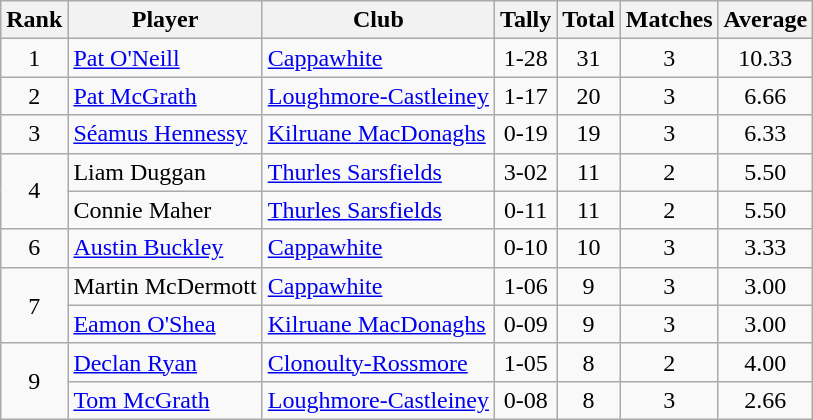<table class="wikitable">
<tr>
<th>Rank</th>
<th>Player</th>
<th>Club</th>
<th>Tally</th>
<th>Total</th>
<th>Matches</th>
<th>Average</th>
</tr>
<tr>
<td rowspan="1" style="text-align:center;">1</td>
<td><a href='#'>Pat O'Neill</a></td>
<td><a href='#'>Cappawhite</a></td>
<td align=center>1-28</td>
<td align=center>31</td>
<td align=center>3</td>
<td align=center>10.33</td>
</tr>
<tr>
<td rowspan="1" style="text-align:center;">2</td>
<td><a href='#'>Pat McGrath</a></td>
<td><a href='#'>Loughmore-Castleiney</a></td>
<td align=center>1-17</td>
<td align=center>20</td>
<td align=center>3</td>
<td align=center>6.66</td>
</tr>
<tr>
<td rowspan="1" style="text-align:center;">3</td>
<td><a href='#'>Séamus Hennessy</a></td>
<td><a href='#'>Kilruane MacDonaghs</a></td>
<td align=center>0-19</td>
<td align=center>19</td>
<td align=center>3</td>
<td align=center>6.33</td>
</tr>
<tr>
<td rowspan="2" style="text-align:center;">4</td>
<td>Liam Duggan</td>
<td><a href='#'>Thurles Sarsfields</a></td>
<td align=center>3-02</td>
<td align=center>11</td>
<td align=center>2</td>
<td align=center>5.50</td>
</tr>
<tr>
<td>Connie Maher</td>
<td><a href='#'>Thurles Sarsfields</a></td>
<td align=center>0-11</td>
<td align=center>11</td>
<td align=center>2</td>
<td align=center>5.50</td>
</tr>
<tr>
<td rowspan="1" style="text-align:center;">6</td>
<td><a href='#'>Austin Buckley</a></td>
<td><a href='#'>Cappawhite</a></td>
<td align=center>0-10</td>
<td align=center>10</td>
<td align=center>3</td>
<td align=center>3.33</td>
</tr>
<tr>
<td rowspan="2" style="text-align:center;">7</td>
<td>Martin McDermott</td>
<td><a href='#'>Cappawhite</a></td>
<td align=center>1-06</td>
<td align=center>9</td>
<td align=center>3</td>
<td align=center>3.00</td>
</tr>
<tr>
<td><a href='#'>Eamon O'Shea</a></td>
<td><a href='#'>Kilruane MacDonaghs</a></td>
<td align=center>0-09</td>
<td align=center>9</td>
<td align=center>3</td>
<td align=center>3.00</td>
</tr>
<tr>
<td rowspan="2" style="text-align:center;">9</td>
<td><a href='#'>Declan Ryan</a></td>
<td><a href='#'>Clonoulty-Rossmore</a></td>
<td align=center>1-05</td>
<td align=center>8</td>
<td align=center>2</td>
<td align=center>4.00</td>
</tr>
<tr>
<td><a href='#'>Tom McGrath</a></td>
<td><a href='#'>Loughmore-Castleiney</a></td>
<td align=center>0-08</td>
<td align=center>8</td>
<td align=center>3</td>
<td align=center>2.66</td>
</tr>
</table>
